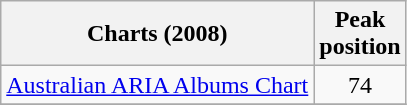<table class="wikitable sortable">
<tr>
<th align="left">Charts (2008)</th>
<th align="left">Peak<br>position</th>
</tr>
<tr>
<td align="left"><a href='#'>Australian ARIA Albums Chart</a></td>
<td align="center">74</td>
</tr>
<tr>
</tr>
</table>
